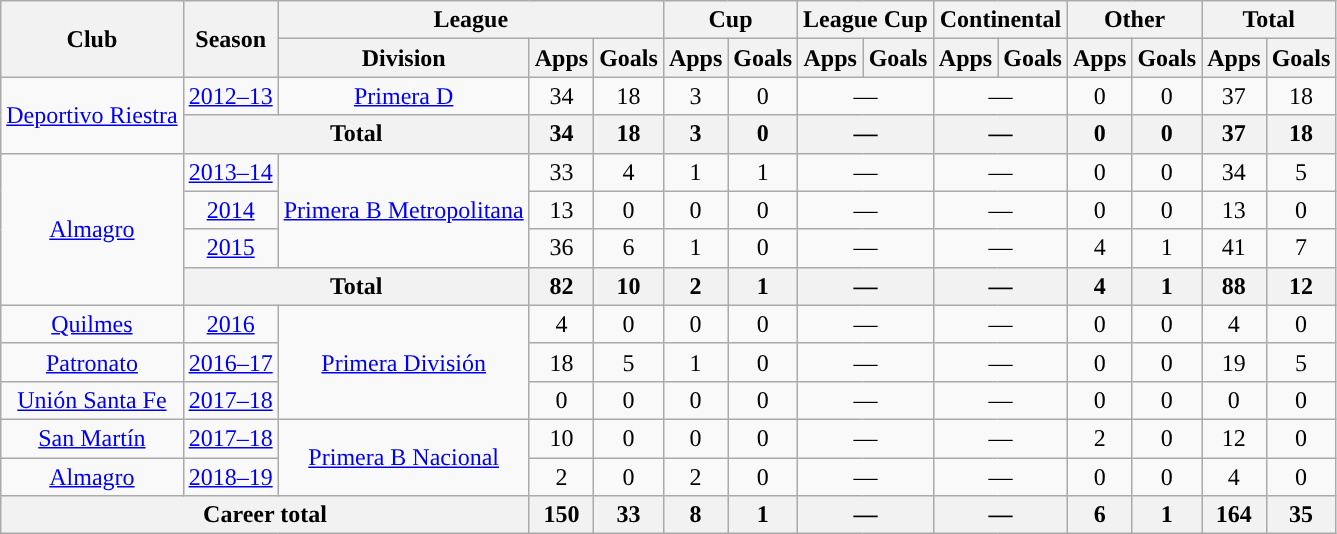<table class="wikitable" style="text-align:center">
<tr>
<th rowspan="2">Club</th>
<th rowspan="2">Season</th>
<th colspan="3">League</th>
<th colspan="2">Cup</th>
<th colspan="2">League Cup</th>
<th colspan="2">Continental</th>
<th colspan="2">Other</th>
<th colspan="2">Total</th>
</tr>
<tr>
<th>Division</th>
<th>Apps</th>
<th>Goals</th>
<th>Apps</th>
<th>Goals</th>
<th>Apps</th>
<th>Goals</th>
<th>Apps</th>
<th>Goals</th>
<th>Apps</th>
<th>Goals</th>
<th>Apps</th>
<th>Goals</th>
</tr>
<tr>
<td rowspan="2"><a href='#'>Deportivo Riestra</a></td>
<td><a href='#'>2012–13</a></td>
<td rowspan="1"><a href='#'>Primera D</a></td>
<td>34</td>
<td>18</td>
<td>3</td>
<td>0</td>
<td colspan="2">—</td>
<td colspan="2">—</td>
<td>0</td>
<td>0</td>
<td>37</td>
<td>18</td>
</tr>
<tr>
<th colspan="2">Total</th>
<th>34</th>
<th>18</th>
<th>3</th>
<th>0</th>
<th colspan="2">—</th>
<th colspan="2">—</th>
<th>0</th>
<th>0</th>
<th>37</th>
<th>18</th>
</tr>
<tr>
<td rowspan="4"><a href='#'>Almagro</a></td>
<td><a href='#'>2013–14</a></td>
<td rowspan="3"><a href='#'>Primera B Metropolitana</a></td>
<td>33</td>
<td>4</td>
<td>1</td>
<td>1</td>
<td colspan="2">—</td>
<td colspan="2">—</td>
<td>0</td>
<td>0</td>
<td>34</td>
<td>5</td>
</tr>
<tr>
<td><a href='#'>2014</a></td>
<td>13</td>
<td>0</td>
<td>0</td>
<td>0</td>
<td colspan="2">—</td>
<td colspan="2">—</td>
<td>0</td>
<td>0</td>
<td>13</td>
<td>0</td>
</tr>
<tr>
<td><a href='#'>2015</a></td>
<td>36</td>
<td>6</td>
<td>1</td>
<td>0</td>
<td colspan="2">—</td>
<td colspan="2">—</td>
<td>4</td>
<td>1</td>
<td>41</td>
<td>7</td>
</tr>
<tr>
<th colspan="2">Total</th>
<th>82</th>
<th>10</th>
<th>2</th>
<th>1</th>
<th colspan="2">—</th>
<th colspan="2">—</th>
<th>4</th>
<th>1</th>
<th>88</th>
<th>12</th>
</tr>
<tr>
<td rowspan="1"><a href='#'>Quilmes</a></td>
<td><a href='#'>2016</a></td>
<td rowspan="3"><a href='#'>Primera División</a></td>
<td>4</td>
<td>0</td>
<td>0</td>
<td>0</td>
<td colspan="2">—</td>
<td colspan="2">—</td>
<td>0</td>
<td>0</td>
<td>4</td>
<td>0</td>
</tr>
<tr>
<td rowspan="1"><a href='#'>Patronato</a></td>
<td><a href='#'>2016–17</a></td>
<td>18</td>
<td>5</td>
<td>1</td>
<td>0</td>
<td colspan="2">—</td>
<td colspan="2">—</td>
<td>0</td>
<td>0</td>
<td>19</td>
<td>5</td>
</tr>
<tr>
<td rowspan="1"><a href='#'>Unión Santa Fe</a></td>
<td><a href='#'>2017–18</a></td>
<td>0</td>
<td>0</td>
<td>0</td>
<td>0</td>
<td colspan="2">—</td>
<td colspan="2">—</td>
<td>0</td>
<td>0</td>
<td>0</td>
<td>0</td>
</tr>
<tr>
<td rowspan="1"><a href='#'>San Martín</a></td>
<td><a href='#'>2017–18</a></td>
<td rowspan="2"><a href='#'>Primera B Nacional</a></td>
<td>10</td>
<td>0</td>
<td>0</td>
<td>0</td>
<td colspan="2">—</td>
<td colspan="2">—</td>
<td>2</td>
<td>0</td>
<td>12</td>
<td>0</td>
</tr>
<tr>
<td rowspan="1"><a href='#'>Almagro</a></td>
<td><a href='#'>2018–19</a></td>
<td>2</td>
<td>0</td>
<td>2</td>
<td>0</td>
<td colspan="2">—</td>
<td colspan="2">—</td>
<td>0</td>
<td>0</td>
<td>4</td>
<td>0</td>
</tr>
<tr>
<th colspan="3">Career total</th>
<th>150</th>
<th>33</th>
<th>8</th>
<th>1</th>
<th colspan="2">—</th>
<th colspan="2">—</th>
<th>6</th>
<th>1</th>
<th>164</th>
<th>35</th>
</tr>
</table>
